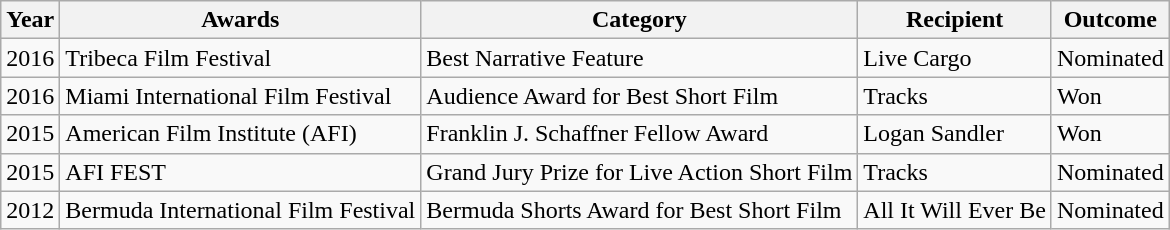<table class="wikitable">
<tr>
<th>Year</th>
<th>Awards</th>
<th>Category</th>
<th>Recipient</th>
<th>Outcome</th>
</tr>
<tr>
<td>2016</td>
<td>Tribeca Film Festival</td>
<td>Best Narrative Feature</td>
<td>Live Cargo</td>
<td>Nominated</td>
</tr>
<tr>
<td>2016</td>
<td>Miami International Film Festival</td>
<td>Audience Award for Best Short Film</td>
<td>Tracks</td>
<td>Won</td>
</tr>
<tr>
<td>2015</td>
<td>American Film Institute (AFI)</td>
<td>Franklin J. Schaffner Fellow Award</td>
<td>Logan Sandler</td>
<td>Won</td>
</tr>
<tr>
<td>2015</td>
<td>AFI FEST</td>
<td>Grand Jury Prize for Live Action Short Film</td>
<td>Tracks</td>
<td>Nominated</td>
</tr>
<tr>
<td>2012</td>
<td>Bermuda International Film Festival</td>
<td>Bermuda Shorts Award for Best Short Film</td>
<td>All It Will Ever Be</td>
<td>Nominated</td>
</tr>
</table>
